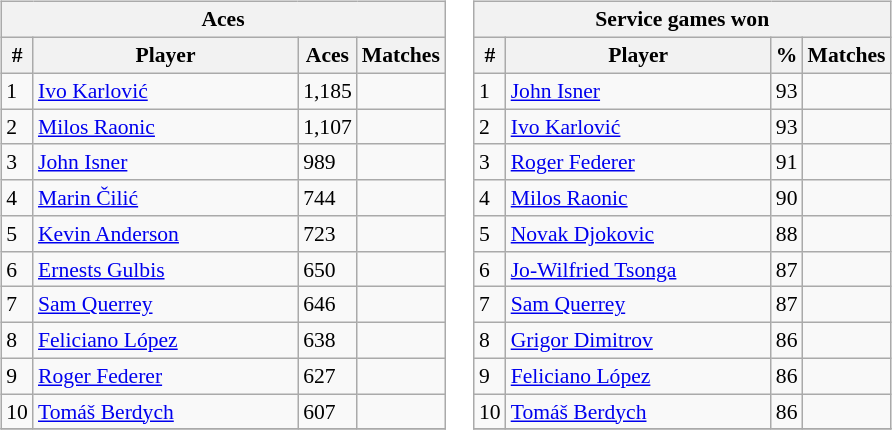<table>
<tr valign=top>
<td width=50%><br><table class="wikitable collapsible uncollapsed" style=font-size:90%>
<tr>
<th colspan=4>Aces</th>
</tr>
<tr>
<th>#</th>
<th width=170>Player</th>
<th>Aces</th>
<th>Matches</th>
</tr>
<tr bgcolor=>
<td>1</td>
<td> <a href='#'>Ivo Karlović</a></td>
<td>1,185</td>
<td></td>
</tr>
<tr bgcolor=>
<td>2</td>
<td> <a href='#'>Milos Raonic</a></td>
<td>1,107</td>
<td></td>
</tr>
<tr>
<td>3</td>
<td> <a href='#'>John Isner</a></td>
<td>989</td>
<td></td>
</tr>
<tr>
<td>4</td>
<td> <a href='#'>Marin Čilić</a></td>
<td>744</td>
<td></td>
</tr>
<tr bgcolor=>
<td>5</td>
<td> <a href='#'>Kevin Anderson</a></td>
<td>723</td>
<td></td>
</tr>
<tr bgcolor=>
<td>6</td>
<td> <a href='#'>Ernests Gulbis</a></td>
<td>650</td>
<td></td>
</tr>
<tr>
<td>7</td>
<td> <a href='#'>Sam Querrey</a></td>
<td>646</td>
<td></td>
</tr>
<tr>
<td>8</td>
<td> <a href='#'>Feliciano López</a></td>
<td>638</td>
<td></td>
</tr>
<tr bgcolor=>
<td>9</td>
<td> <a href='#'>Roger Federer</a></td>
<td>627</td>
<td></td>
</tr>
<tr>
<td>10</td>
<td> <a href='#'>Tomáš Berdych</a></td>
<td>607</td>
<td></td>
</tr>
<tr>
</tr>
</table>
</td>
<td width=50%><br><table class="wikitable collapsible uncollapsed" style=font-size:90%>
<tr>
<th colspan=4>Service games won</th>
</tr>
<tr>
<th>#</th>
<th width=170>Player</th>
<th>%</th>
<th>Matches</th>
</tr>
<tr bgcolor=>
<td>1</td>
<td> <a href='#'>John Isner</a></td>
<td>93</td>
<td></td>
</tr>
<tr>
<td>2</td>
<td> <a href='#'>Ivo Karlović</a></td>
<td>93</td>
<td></td>
</tr>
<tr>
<td>3</td>
<td> <a href='#'>Roger Federer</a></td>
<td>91</td>
<td></td>
</tr>
<tr bgcolor=>
<td>4</td>
<td> <a href='#'>Milos Raonic</a></td>
<td>90</td>
<td></td>
</tr>
<tr>
<td>5</td>
<td> <a href='#'>Novak Djokovic</a></td>
<td>88</td>
<td></td>
</tr>
<tr bgcolor=>
<td>6</td>
<td> <a href='#'>Jo-Wilfried Tsonga</a></td>
<td>87</td>
<td></td>
</tr>
<tr>
<td>7</td>
<td> <a href='#'>Sam Querrey</a></td>
<td>87</td>
<td></td>
</tr>
<tr bgcolor=>
<td>8</td>
<td> <a href='#'>Grigor Dimitrov</a></td>
<td>86</td>
<td></td>
</tr>
<tr bgcolor=>
<td>9</td>
<td> <a href='#'>Feliciano López</a></td>
<td>86</td>
<td></td>
</tr>
<tr>
<td>10</td>
<td> <a href='#'>Tomáš Berdych</a></td>
<td>86</td>
<td></td>
</tr>
<tr>
</tr>
</table>
</td>
</tr>
</table>
